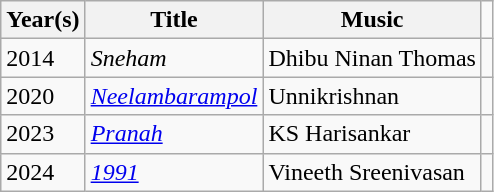<table class="wikitable plainrowheaders sortable">
<tr>
<th>Year(s)</th>
<th>Title</th>
<th>Music</th>
</tr>
<tr>
<td>2014</td>
<td><em>Sneham</em></td>
<td>Dhibu Ninan Thomas</td>
<td></td>
</tr>
<tr>
<td>2020</td>
<td><em><a href='#'>Neelambarampol</a></em></td>
<td>Unnikrishnan</td>
<td></td>
</tr>
<tr>
<td>2023</td>
<td><em><a href='#'>Pranah</a></em></td>
<td>KS Harisankar</td>
<td></td>
</tr>
<tr>
<td>2024</td>
<td><em><a href='#'>1991</a></em></td>
<td>Vineeth Sreenivasan</td>
<td></td>
</tr>
</table>
